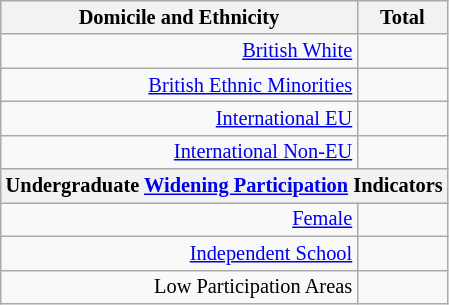<table class="wikitable floatright sortable collapsible mw-collapsible"; style="font-size:85%; text-align:right;">
<tr>
<th>Domicile and Ethnicity</th>
<th colspan="2" data-sort-type=number>Total</th>
</tr>
<tr>
<td><a href='#'>British White</a></td>
<td align=right></td>
</tr>
<tr>
<td><a href='#'>British Ethnic Minorities</a></td>
<td align=right></td>
</tr>
<tr>
<td><a href='#'>International EU</a></td>
<td align=right></td>
</tr>
<tr>
<td><a href='#'>International Non-EU</a></td>
<td align=right></td>
</tr>
<tr>
<th colspan="4" data-sort-type=number>Undergraduate <a href='#'>Widening Participation</a> Indicators</th>
</tr>
<tr>
<td><a href='#'>Female</a></td>
<td align=right></td>
</tr>
<tr>
<td><a href='#'>Independent School</a></td>
<td align=right></td>
</tr>
<tr>
<td>Low Participation Areas</td>
<td align=right></td>
</tr>
</table>
